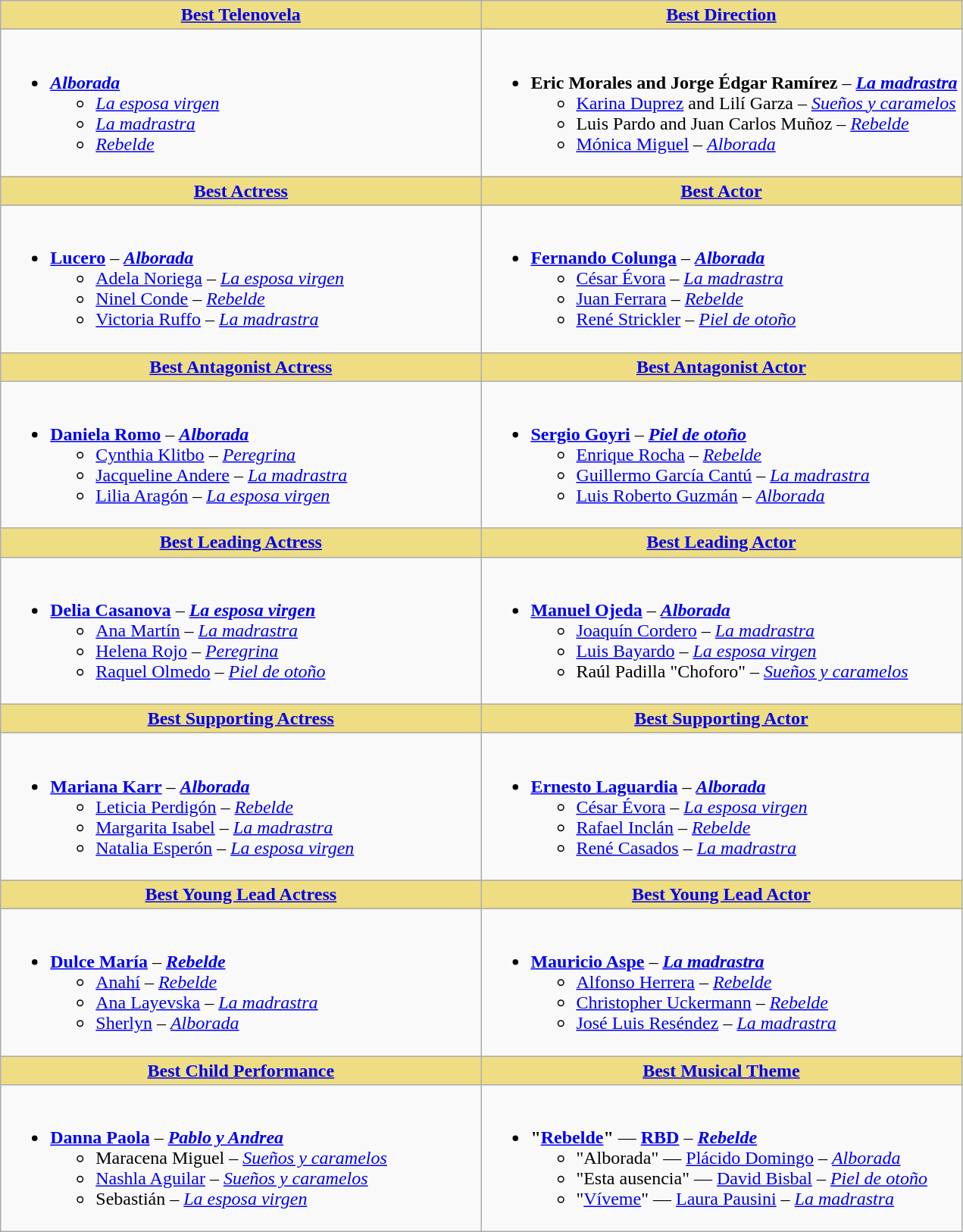<table class="wikitable">
<tr>
<th style="background:#EEDD82; width:50%"><a href='#'>Best Telenovela</a></th>
<th style="background:#EEDD82; width:50%"><a href='#'>Best Direction</a></th>
</tr>
<tr>
<td valign="top"><br><ul><li><strong><em><a href='#'>Alborada</a></em></strong><ul><li><em><a href='#'>La esposa virgen</a></em></li><li><em><a href='#'>La madrastra</a></em></li><li><em><a href='#'>Rebelde</a></em></li></ul></li></ul></td>
<td valign="top"><br><ul><li><strong>Eric Morales and Jorge Édgar Ramírez</strong> – <strong><em><a href='#'>La madrastra</a></em></strong><ul><li><a href='#'>Karina Duprez</a> and Lilí Garza – <em><a href='#'>Sueños y caramelos</a></em></li><li>Luis Pardo and Juan Carlos Muñoz – <em><a href='#'>Rebelde</a></em></li><li><a href='#'>Mónica Miguel</a> – <em><a href='#'>Alborada</a></em></li></ul></li></ul></td>
</tr>
<tr>
<th style="background:#EEDD82; width:50%"><a href='#'>Best Actress</a></th>
<th style="background:#EEDD82; width:50%"><a href='#'>Best Actor</a></th>
</tr>
<tr>
<td valign="top"><br><ul><li><strong><a href='#'>Lucero</a></strong> – <strong><em><a href='#'>Alborada</a></em></strong><ul><li><a href='#'>Adela Noriega</a> – <em><a href='#'>La esposa virgen</a></em></li><li><a href='#'>Ninel Conde</a> – <em><a href='#'>Rebelde</a></em></li><li><a href='#'>Victoria Ruffo</a> – <em><a href='#'>La madrastra</a></em></li></ul></li></ul></td>
<td valign="top"><br><ul><li><strong><a href='#'>Fernando Colunga</a></strong> – <strong><em><a href='#'>Alborada</a></em></strong><ul><li><a href='#'>César Évora</a> – <em><a href='#'>La madrastra</a></em></li><li><a href='#'>Juan Ferrara</a> – <em><a href='#'>Rebelde</a></em></li><li><a href='#'>René Strickler</a> – <em><a href='#'>Piel de otoño</a></em></li></ul></li></ul></td>
</tr>
<tr>
<th style="background:#EEDD82; width:50%"><a href='#'>Best Antagonist Actress</a></th>
<th style="background:#EEDD82; width:50%"><a href='#'>Best Antagonist Actor</a></th>
</tr>
<tr>
<td valign="top"><br><ul><li><strong><a href='#'>Daniela Romo</a></strong> – <strong><em><a href='#'>Alborada</a></em></strong><ul><li><a href='#'>Cynthia Klitbo</a> – <em><a href='#'>Peregrina</a></em></li><li><a href='#'>Jacqueline Andere</a> – <em><a href='#'>La madrastra</a></em></li><li><a href='#'>Lilia Aragón</a> – <em><a href='#'>La esposa virgen</a></em></li></ul></li></ul></td>
<td valign="top"><br><ul><li><strong><a href='#'>Sergio Goyri</a></strong> – <strong><em><a href='#'>Piel de otoño</a></em></strong><ul><li><a href='#'>Enrique Rocha</a> – <em><a href='#'>Rebelde</a></em></li><li><a href='#'>Guillermo García Cantú</a> – <em><a href='#'>La madrastra</a></em></li><li><a href='#'>Luis Roberto Guzmán</a> – <em><a href='#'>Alborada</a></em></li></ul></li></ul></td>
</tr>
<tr>
<th style="background:#EEDD82; width:50%"><a href='#'>Best Leading Actress</a></th>
<th style="background:#EEDD82; width:50%"><a href='#'>Best Leading Actor</a></th>
</tr>
<tr>
<td valign="top"><br><ul><li><strong><a href='#'>Delia Casanova</a></strong> – <strong><em><a href='#'>La esposa virgen</a></em></strong><ul><li><a href='#'>Ana Martín</a> – <em><a href='#'>La madrastra</a></em></li><li><a href='#'>Helena Rojo</a> – <em><a href='#'>Peregrina</a></em></li><li><a href='#'>Raquel Olmedo</a> – <em><a href='#'>Piel de otoño</a></em></li></ul></li></ul></td>
<td valign="top"><br><ul><li><strong><a href='#'>Manuel Ojeda</a></strong> – <strong><em><a href='#'>Alborada</a></em></strong><ul><li><a href='#'>Joaquín Cordero</a> – <em><a href='#'>La madrastra</a></em></li><li><a href='#'>Luis Bayardo</a> – <em><a href='#'>La esposa virgen</a></em></li><li>Raúl Padilla "Choforo" – <em><a href='#'>Sueños y caramelos</a></em></li></ul></li></ul></td>
</tr>
<tr>
<th style="background:#EEDD82; width:50%"><a href='#'>Best Supporting Actress</a></th>
<th style="background:#EEDD82; width:50%"><a href='#'>Best Supporting Actor</a></th>
</tr>
<tr>
<td valign="top"><br><ul><li><strong><a href='#'>Mariana Karr</a></strong> – <strong><em><a href='#'>Alborada</a></em></strong><ul><li><a href='#'>Leticia Perdigón</a> – <em><a href='#'>Rebelde</a></em></li><li><a href='#'>Margarita Isabel</a> – <em><a href='#'>La madrastra</a></em></li><li><a href='#'>Natalia Esperón</a> – <em><a href='#'>La esposa virgen</a></em></li></ul></li></ul></td>
<td valign="top"><br><ul><li><strong><a href='#'>Ernesto Laguardia</a></strong> – <strong><em><a href='#'>Alborada</a></em></strong><ul><li><a href='#'>César Évora</a> – <em><a href='#'>La esposa virgen</a></em></li><li><a href='#'>Rafael Inclán</a> – <em><a href='#'>Rebelde</a></em></li><li><a href='#'>René Casados</a> – <em><a href='#'>La madrastra</a></em></li></ul></li></ul></td>
</tr>
<tr>
<th style="background:#EEDD82; width:50%"><a href='#'>Best Young Lead Actress</a></th>
<th style="background:#EEDD82; width:50%"><a href='#'>Best Young Lead Actor</a></th>
</tr>
<tr>
<td valign="top"><br><ul><li><strong><a href='#'>Dulce María</a></strong> – <strong><em><a href='#'>Rebelde</a></em></strong><ul><li><a href='#'>Anahí</a> – <em><a href='#'>Rebelde</a></em></li><li><a href='#'>Ana Layevska</a> – <em><a href='#'>La madrastra</a></em></li><li><a href='#'>Sherlyn</a> – <em><a href='#'>Alborada</a></em></li></ul></li></ul></td>
<td valign="top"><br><ul><li><strong><a href='#'>Mauricio Aspe</a></strong> – <strong><em><a href='#'>La madrastra</a></em></strong><ul><li><a href='#'>Alfonso Herrera</a> – <em><a href='#'>Rebelde</a></em></li><li><a href='#'>Christopher Uckermann</a> – <em><a href='#'>Rebelde</a></em></li><li><a href='#'>José Luis Reséndez</a> – <em><a href='#'>La madrastra</a></em></li></ul></li></ul></td>
</tr>
<tr>
<th style="background:#EEDD82; width:50%"><a href='#'>Best Child Performance</a></th>
<th style="background:#EEDD82; width:50%"><a href='#'>Best Musical Theme</a></th>
</tr>
<tr>
<td valign="top"><br><ul><li><strong><a href='#'>Danna Paola</a></strong> – <strong><em><a href='#'>Pablo y Andrea</a></em></strong><ul><li>Maracena Miguel – <em><a href='#'>Sueños y caramelos</a></em></li><li><a href='#'>Nashla Aguilar</a> – <em><a href='#'>Sueños y caramelos</a></em></li><li>Sebastián – <em><a href='#'>La esposa virgen</a></em></li></ul></li></ul></td>
<td valign="top"><br><ul><li><strong>"<a href='#'>Rebelde</a>"</strong> —  <strong><a href='#'>RBD</a></strong> – <strong><em><a href='#'>Rebelde</a></em></strong><ul><li>"Alborada" —  <a href='#'>Plácido Domingo</a> – <em><a href='#'>Alborada</a></em></li><li>"Esta ausencia" — <a href='#'>David Bisbal</a> – <em><a href='#'>Piel de otoño</a></em></li><li>"<a href='#'>Víveme</a>" — <a href='#'>Laura Pausini</a> – <em><a href='#'>La madrastra</a></em></li></ul></li></ul></td>
</tr>
</table>
